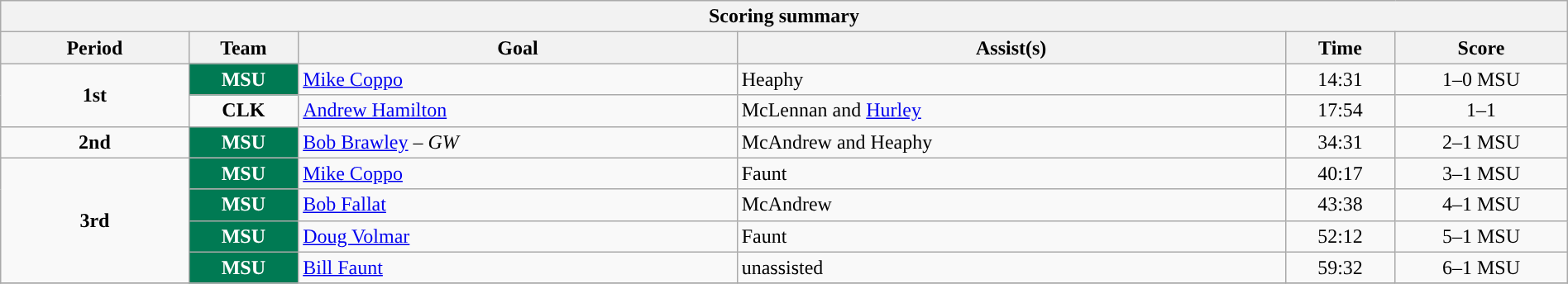<table style="width:100%;" class="wikitable">
<tr>
<th colspan=6>Scoring summary</th>
</tr>
<tr>
<th style="width:12%;">Period</th>
<th style="width:7%;">Team</th>
<th style="width:28%;">Goal</th>
<th style="width:35%;">Assist(s)</th>
<th style="width:7%;">Time</th>
<th style="width:11%;">Score</th>
</tr>
<tr>
<td style="text-align:center;" rowspan="2"><strong>1st</strong></td>
<td align=center style="color:white; background:#007A53"><strong>MSU</strong></td>
<td><a href='#'>Mike Coppo</a></td>
<td>Heaphy</td>
<td align=center>14:31</td>
<td align=center>1–0 MSU</td>
</tr>
<tr>
<td align=center><strong>CLK</strong></td>
<td><a href='#'>Andrew Hamilton</a></td>
<td>McLennan and <a href='#'>Hurley</a></td>
<td align=center>17:54</td>
<td align=center>1–1</td>
</tr>
<tr>
<td style="text-align:center;" rowspan="1"><strong>2nd</strong></td>
<td align=center style="color:white; background:#007A53"><strong>MSU</strong></td>
<td><a href='#'>Bob Brawley</a> – <em>GW</em></td>
<td>McAndrew and Heaphy</td>
<td align=center>34:31</td>
<td align=center>2–1 MSU</td>
</tr>
<tr>
<td style="text-align:center;" rowspan="4"><strong>3rd</strong></td>
<td align=center style="color:white; background:#007A53"><strong>MSU</strong></td>
<td><a href='#'>Mike Coppo</a></td>
<td>Faunt</td>
<td align=center>40:17</td>
<td align=center>3–1 MSU</td>
</tr>
<tr>
<td align=center style="color:white; background:#007A53"><strong>MSU</strong></td>
<td><a href='#'>Bob Fallat</a></td>
<td>McAndrew</td>
<td align=center>43:38</td>
<td align=center>4–1 MSU</td>
</tr>
<tr>
<td align=center style="color:white; background:#007A53"><strong>MSU</strong></td>
<td><a href='#'>Doug Volmar</a></td>
<td>Faunt</td>
<td align=center>52:12</td>
<td align=center>5–1 MSU</td>
</tr>
<tr>
<td align=center style="color:white; background:#007A53"><strong>MSU</strong></td>
<td><a href='#'>Bill Faunt</a></td>
<td>unassisted</td>
<td align=center>59:32</td>
<td align=center>6–1 MSU</td>
</tr>
<tr>
</tr>
</table>
